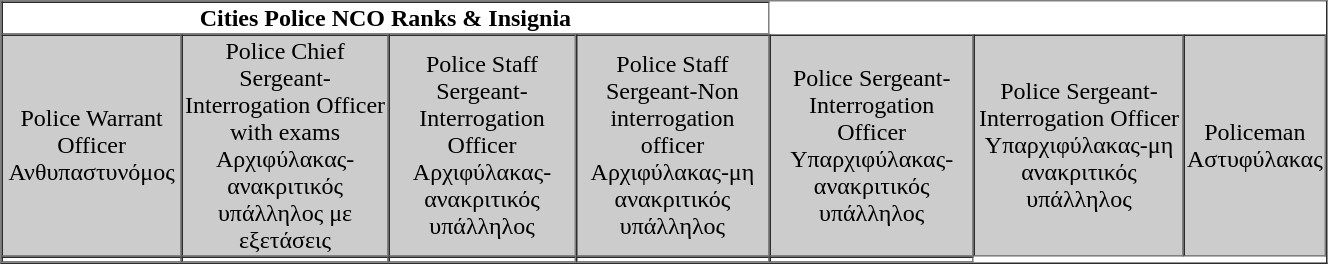<table border="1" cellpadding="1" cellspacing="0" width="70%">
<tr>
<th colspan=4><strong>Cities Police NCO Ranks & Insignia</strong></th>
</tr>
<tr align="center" - bgcolor="#CCCCCC">
<td>Police Warrant Officer<br>Ανθυπαστυνόμος</td>
<td>Police Chief Sergeant-Interrogation Officer with exams<br>Αρχιφύλακας-ανακριτικός υπάλληλος με εξετάσεις</td>
<td>Police Staff Sergeant-Interrogation Officer<br>Αρχιφύλακας-ανακριτικός υπάλληλος</td>
<td>Police Staff Sergeant-Non interrogation officer<br>Αρχιφύλακας-μη ανακριτικός υπάλληλος</td>
<td>Police Sergeant-Interrogation Officer<br>Υπαρχιφύλακας-ανακριτικός υπάλληλος</td>
<td>Police Sergeant-Interrogation Officer<br>Υπαρχιφύλακας-μη ανακριτικός υπάλληλος</td>
<td>Policeman<br>Αστυφύλακας</td>
</tr>
<tr>
<td></td>
<td></td>
<td></td>
<td></td>
<td></td>
</tr>
</table>
